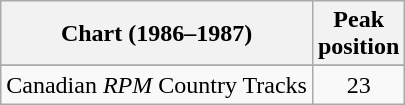<table class="wikitable">
<tr>
<th align="left">Chart (1986–1987)</th>
<th align="center">Peak<br>position</th>
</tr>
<tr>
</tr>
<tr>
<td align="left">Canadian <em>RPM</em> Country Tracks</td>
<td align="center">23</td>
</tr>
</table>
